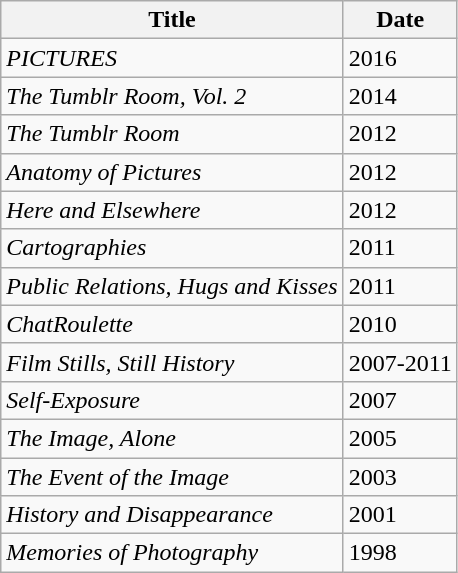<table class="wikitable">
<tr>
<th>Title</th>
<th>Date</th>
</tr>
<tr>
<td><em>PICTURES</em></td>
<td>2016</td>
</tr>
<tr>
<td><em>The Tumblr Room, Vol. 2</em></td>
<td>2014</td>
</tr>
<tr>
<td><em>The Tumblr Room</em></td>
<td>2012</td>
</tr>
<tr>
<td><em>Anatomy of Pictures</em></td>
<td>2012</td>
</tr>
<tr>
<td><em>Here and Elsewhere</em></td>
<td>2012</td>
</tr>
<tr>
<td><em>Cartographies</em></td>
<td>2011</td>
</tr>
<tr>
<td><em>Public Relations, Hugs and Kisses</em></td>
<td>2011</td>
</tr>
<tr>
<td><em>ChatRoulette</em></td>
<td>2010</td>
</tr>
<tr>
<td><em>Film Stills, Still History</em></td>
<td>2007-2011</td>
</tr>
<tr>
<td><em>Self-Exposure</em></td>
<td>2007</td>
</tr>
<tr>
<td><em>The Image, Alone</em></td>
<td>2005</td>
</tr>
<tr>
<td><em>The Event of the Image</em></td>
<td>2003</td>
</tr>
<tr>
<td><em>History and Disappearance</em></td>
<td>2001</td>
</tr>
<tr>
<td><em>Memories of Photography</em></td>
<td>1998</td>
</tr>
</table>
